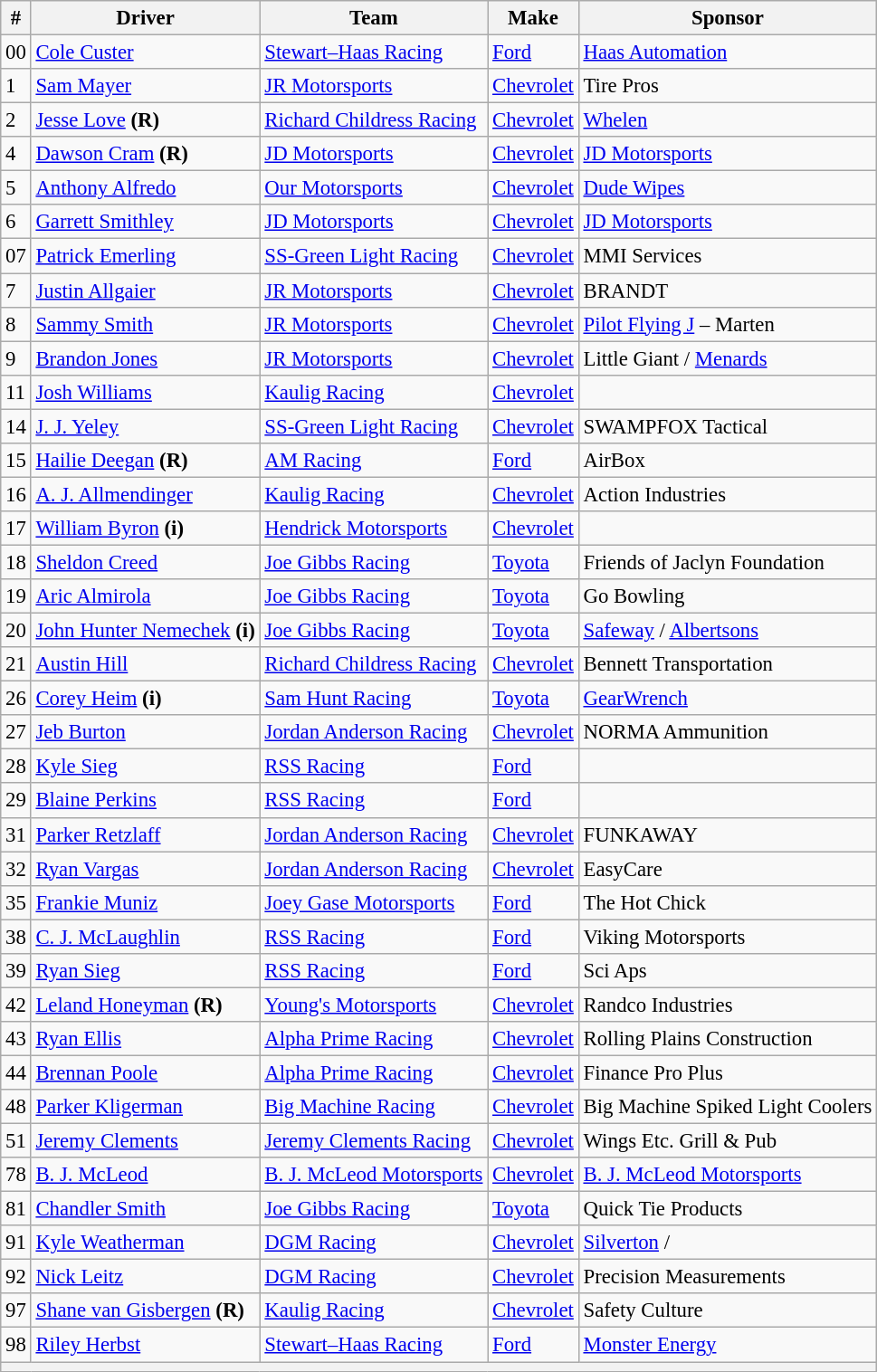<table class="wikitable" style="font-size: 95%;">
<tr>
<th>#</th>
<th>Driver</th>
<th>Team</th>
<th>Make</th>
<th>Sponsor</th>
</tr>
<tr>
<td>00</td>
<td><a href='#'>Cole Custer</a></td>
<td><a href='#'>Stewart–Haas Racing</a></td>
<td><a href='#'>Ford</a></td>
<td><a href='#'>Haas Automation</a></td>
</tr>
<tr>
<td>1</td>
<td><a href='#'>Sam Mayer</a></td>
<td><a href='#'>JR Motorsports</a></td>
<td><a href='#'>Chevrolet</a></td>
<td>Tire Pros</td>
</tr>
<tr>
<td>2</td>
<td><a href='#'>Jesse Love</a> <strong>(R)</strong></td>
<td><a href='#'>Richard Childress Racing</a></td>
<td><a href='#'>Chevrolet</a></td>
<td><a href='#'>Whelen</a></td>
</tr>
<tr>
<td>4</td>
<td><a href='#'>Dawson Cram</a> <strong>(R)</strong></td>
<td><a href='#'>JD Motorsports</a></td>
<td><a href='#'>Chevrolet</a></td>
<td><a href='#'>JD Motorsports</a></td>
</tr>
<tr>
<td>5</td>
<td><a href='#'>Anthony Alfredo</a></td>
<td><a href='#'>Our Motorsports</a></td>
<td><a href='#'>Chevrolet</a></td>
<td><a href='#'>Dude Wipes</a></td>
</tr>
<tr>
<td>6</td>
<td><a href='#'>Garrett Smithley</a></td>
<td><a href='#'>JD Motorsports</a></td>
<td><a href='#'>Chevrolet</a></td>
<td><a href='#'>JD Motorsports</a></td>
</tr>
<tr>
<td>07</td>
<td><a href='#'>Patrick Emerling</a></td>
<td><a href='#'>SS-Green Light Racing</a></td>
<td><a href='#'>Chevrolet</a></td>
<td>MMI Services</td>
</tr>
<tr>
<td>7</td>
<td><a href='#'>Justin Allgaier</a></td>
<td><a href='#'>JR Motorsports</a></td>
<td><a href='#'>Chevrolet</a></td>
<td>BRANDT</td>
</tr>
<tr>
<td>8</td>
<td><a href='#'>Sammy Smith</a></td>
<td><a href='#'>JR Motorsports</a></td>
<td><a href='#'>Chevrolet</a></td>
<td><a href='#'>Pilot Flying J</a> – Marten</td>
</tr>
<tr>
<td>9</td>
<td><a href='#'>Brandon Jones</a></td>
<td><a href='#'>JR Motorsports</a></td>
<td><a href='#'>Chevrolet</a></td>
<td>Little Giant / <a href='#'>Menards</a></td>
</tr>
<tr>
<td>11</td>
<td><a href='#'>Josh Williams</a></td>
<td><a href='#'>Kaulig Racing</a></td>
<td><a href='#'>Chevrolet</a></td>
<td></td>
</tr>
<tr>
<td>14</td>
<td><a href='#'>J. J. Yeley</a></td>
<td><a href='#'>SS-Green Light Racing</a></td>
<td><a href='#'>Chevrolet</a></td>
<td>SWAMPFOX Tactical</td>
</tr>
<tr>
<td>15</td>
<td><a href='#'>Hailie Deegan</a> <strong>(R)</strong></td>
<td><a href='#'>AM Racing</a></td>
<td><a href='#'>Ford</a></td>
<td>AirBox</td>
</tr>
<tr>
<td>16</td>
<td><a href='#'>A. J. Allmendinger</a></td>
<td><a href='#'>Kaulig Racing</a></td>
<td><a href='#'>Chevrolet</a></td>
<td>Action Industries</td>
</tr>
<tr>
<td>17</td>
<td><a href='#'>William Byron</a> <strong>(i)</strong></td>
<td><a href='#'>Hendrick Motorsports</a></td>
<td><a href='#'>Chevrolet</a></td>
<td></td>
</tr>
<tr>
<td>18</td>
<td><a href='#'>Sheldon Creed</a></td>
<td><a href='#'>Joe Gibbs Racing</a></td>
<td><a href='#'>Toyota</a></td>
<td>Friends of Jaclyn Foundation</td>
</tr>
<tr>
<td>19</td>
<td><a href='#'>Aric Almirola</a></td>
<td><a href='#'>Joe Gibbs Racing</a></td>
<td><a href='#'>Toyota</a></td>
<td>Go Bowling</td>
</tr>
<tr>
<td>20</td>
<td nowrap><a href='#'>John Hunter Nemechek</a> <strong>(i)</strong></td>
<td><a href='#'>Joe Gibbs Racing</a></td>
<td><a href='#'>Toyota</a></td>
<td><a href='#'>Safeway</a> / <a href='#'>Albertsons</a></td>
</tr>
<tr>
<td>21</td>
<td><a href='#'>Austin Hill</a></td>
<td><a href='#'>Richard Childress Racing</a></td>
<td><a href='#'>Chevrolet</a></td>
<td>Bennett Transportation</td>
</tr>
<tr>
<td>26</td>
<td><a href='#'>Corey Heim</a> <strong>(i)</strong></td>
<td><a href='#'>Sam Hunt Racing</a></td>
<td><a href='#'>Toyota</a></td>
<td><a href='#'>GearWrench</a></td>
</tr>
<tr>
<td>27</td>
<td><a href='#'>Jeb Burton</a></td>
<td><a href='#'>Jordan Anderson Racing</a></td>
<td><a href='#'>Chevrolet</a></td>
<td>NORMA Ammunition</td>
</tr>
<tr>
<td>28</td>
<td><a href='#'>Kyle Sieg</a></td>
<td><a href='#'>RSS Racing</a></td>
<td><a href='#'>Ford</a></td>
<td></td>
</tr>
<tr>
<td>29</td>
<td><a href='#'>Blaine Perkins</a></td>
<td><a href='#'>RSS Racing</a></td>
<td><a href='#'>Ford</a></td>
<td></td>
</tr>
<tr>
<td>31</td>
<td><a href='#'>Parker Retzlaff</a></td>
<td><a href='#'>Jordan Anderson Racing</a></td>
<td><a href='#'>Chevrolet</a></td>
<td>FUNKAWAY</td>
</tr>
<tr>
<td>32</td>
<td><a href='#'>Ryan Vargas</a></td>
<td><a href='#'>Jordan Anderson Racing</a></td>
<td><a href='#'>Chevrolet</a></td>
<td>EasyCare</td>
</tr>
<tr>
<td>35</td>
<td><a href='#'>Frankie Muniz</a></td>
<td><a href='#'>Joey Gase Motorsports</a></td>
<td><a href='#'>Ford</a></td>
<td>The Hot Chick</td>
</tr>
<tr>
<td>38</td>
<td><a href='#'>C. J. McLaughlin</a></td>
<td><a href='#'>RSS Racing</a></td>
<td><a href='#'>Ford</a></td>
<td>Viking Motorsports</td>
</tr>
<tr>
<td>39</td>
<td><a href='#'>Ryan Sieg</a></td>
<td><a href='#'>RSS Racing</a></td>
<td><a href='#'>Ford</a></td>
<td>Sci Aps</td>
</tr>
<tr>
<td>42</td>
<td><a href='#'>Leland Honeyman</a> <strong>(R)</strong></td>
<td><a href='#'>Young's Motorsports</a></td>
<td><a href='#'>Chevrolet</a></td>
<td>Randco Industries</td>
</tr>
<tr>
<td>43</td>
<td><a href='#'>Ryan Ellis</a></td>
<td><a href='#'>Alpha Prime Racing</a></td>
<td><a href='#'>Chevrolet</a></td>
<td>Rolling Plains Construction</td>
</tr>
<tr>
<td>44</td>
<td><a href='#'>Brennan Poole</a></td>
<td><a href='#'>Alpha Prime Racing</a></td>
<td><a href='#'>Chevrolet</a></td>
<td>Finance Pro Plus</td>
</tr>
<tr>
<td>48</td>
<td><a href='#'>Parker Kligerman</a></td>
<td><a href='#'>Big Machine Racing</a></td>
<td><a href='#'>Chevrolet</a></td>
<td nowrap>Big Machine Spiked Light Coolers</td>
</tr>
<tr>
<td>51</td>
<td><a href='#'>Jeremy Clements</a></td>
<td><a href='#'>Jeremy Clements Racing</a></td>
<td><a href='#'>Chevrolet</a></td>
<td>Wings Etc. Grill & Pub</td>
</tr>
<tr>
<td>78</td>
<td><a href='#'>B. J. McLeod</a></td>
<td nowrsp><a href='#'>B. J. McLeod Motorsports</a></td>
<td><a href='#'>Chevrolet</a></td>
<td><a href='#'>B. J. McLeod Motorsports</a></td>
</tr>
<tr>
<td>81</td>
<td><a href='#'>Chandler Smith</a></td>
<td><a href='#'>Joe Gibbs Racing</a></td>
<td><a href='#'>Toyota</a></td>
<td>Quick Tie Products</td>
</tr>
<tr>
<td>91</td>
<td><a href='#'>Kyle Weatherman</a></td>
<td><a href='#'>DGM Racing</a></td>
<td><a href='#'>Chevrolet</a></td>
<td><a href='#'>Silverton</a> / </td>
</tr>
<tr>
<td>92</td>
<td><a href='#'>Nick Leitz</a></td>
<td><a href='#'>DGM Racing</a></td>
<td><a href='#'>Chevrolet</a></td>
<td>Precision Measurements</td>
</tr>
<tr>
<td>97</td>
<td><a href='#'>Shane van Gisbergen</a> <strong>(R)</strong></td>
<td><a href='#'>Kaulig Racing</a></td>
<td><a href='#'>Chevrolet</a></td>
<td>Safety Culture</td>
</tr>
<tr>
<td>98</td>
<td><a href='#'>Riley Herbst</a></td>
<td><a href='#'>Stewart–Haas Racing</a></td>
<td><a href='#'>Ford</a></td>
<td><a href='#'>Monster Energy</a></td>
</tr>
<tr>
<th colspan="5"></th>
</tr>
</table>
